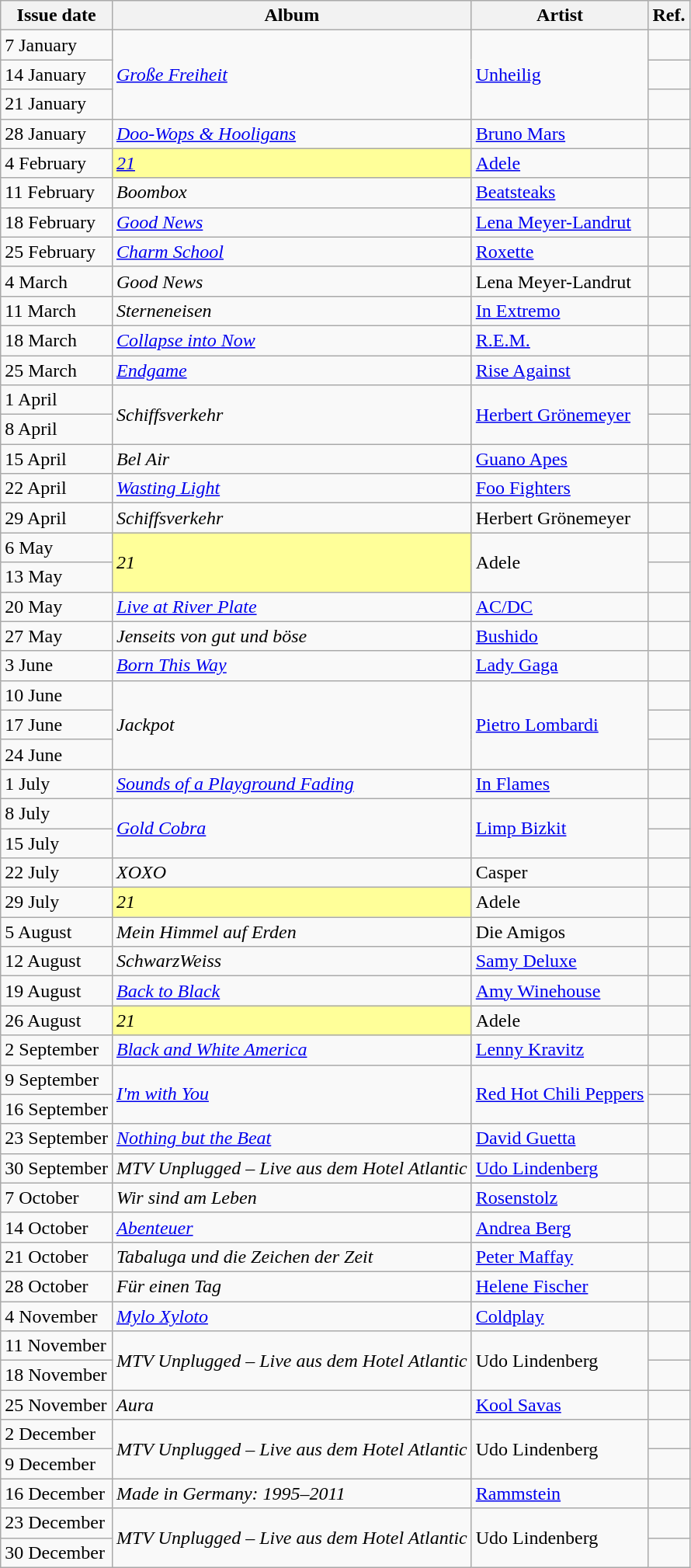<table class="wikitable">
<tr>
<th>Issue date</th>
<th>Album</th>
<th>Artist</th>
<th>Ref.</th>
</tr>
<tr>
<td>7 January</td>
<td rowspan    = "3"><em><a href='#'>Große Freiheit</a></em></td>
<td rowspan    = "3"><a href='#'>Unheilig</a></td>
<td align      = "center"></td>
</tr>
<tr>
<td>14 January</td>
<td align      = "center"></td>
</tr>
<tr>
<td>21 January</td>
<td align      = "center"></td>
</tr>
<tr>
<td>28 January</td>
<td><em><a href='#'>Doo-Wops & Hooligans</a></em></td>
<td><a href='#'>Bruno Mars</a></td>
<td align      = "center"></td>
</tr>
<tr>
<td>4 February</td>
<td bgcolor    = #FFFF99><em><a href='#'>21</a></em></td>
<td><a href='#'>Adele</a></td>
<td align      = "center"></td>
</tr>
<tr>
<td>11 February</td>
<td><em>Boombox</em></td>
<td><a href='#'>Beatsteaks</a></td>
<td align      = "center"></td>
</tr>
<tr>
<td>18 February</td>
<td><em><a href='#'>Good News</a></em></td>
<td><a href='#'>Lena Meyer-Landrut</a></td>
<td align      = "center"></td>
</tr>
<tr>
<td>25 February</td>
<td><em><a href='#'>Charm School</a></em></td>
<td><a href='#'>Roxette</a></td>
<td align      = "center"></td>
</tr>
<tr>
<td>4 March</td>
<td><em>Good News</em></td>
<td>Lena Meyer-Landrut</td>
<td align      = "center"></td>
</tr>
<tr>
<td>11 March</td>
<td><em>Sterneneisen</em></td>
<td><a href='#'>In Extremo</a></td>
<td align      = "center"></td>
</tr>
<tr>
<td>18 March</td>
<td><em><a href='#'>Collapse into Now</a></em></td>
<td><a href='#'>R.E.M.</a></td>
<td align      = "center"></td>
</tr>
<tr>
<td>25 March</td>
<td><em><a href='#'>Endgame</a></em></td>
<td><a href='#'>Rise Against</a></td>
<td align      = "center"></td>
</tr>
<tr>
<td>1 April</td>
<td rowspan    = "2"><em>Schiffsverkehr</em></td>
<td rowspan    = "2"><a href='#'>Herbert Grönemeyer</a></td>
<td align      = "center"></td>
</tr>
<tr>
<td>8 April</td>
<td align      = "center"></td>
</tr>
<tr>
<td>15 April</td>
<td><em>Bel Air</em></td>
<td><a href='#'>Guano Apes</a></td>
<td align      = "center"></td>
</tr>
<tr>
<td>22 April</td>
<td><em><a href='#'>Wasting Light</a></em></td>
<td><a href='#'>Foo Fighters</a></td>
<td align      = "center"></td>
</tr>
<tr>
<td>29 April</td>
<td><em>Schiffsverkehr</em></td>
<td>Herbert Grönemeyer</td>
<td align      = "center"></td>
</tr>
<tr>
<td>6 May</td>
<td rowspan    = "2" bgcolor = #FFFF99><em>21</em></td>
<td rowspan    = "2">Adele</td>
<td align      = "center"></td>
</tr>
<tr>
<td>13 May</td>
<td align      = "center"></td>
</tr>
<tr>
<td>20 May</td>
<td><em><a href='#'>Live at River Plate</a></em></td>
<td><a href='#'>AC/DC</a></td>
<td align      = "center"></td>
</tr>
<tr>
<td>27 May</td>
<td><em>Jenseits von gut und böse</em></td>
<td><a href='#'>Bushido</a></td>
<td align      = "center"></td>
</tr>
<tr>
<td>3 June</td>
<td><em><a href='#'>Born This Way</a></em></td>
<td><a href='#'>Lady Gaga</a></td>
<td align      = "center"></td>
</tr>
<tr>
<td>10 June</td>
<td rowspan    = "3"><em>Jackpot</em></td>
<td rowspan    = "3"><a href='#'>Pietro Lombardi</a></td>
<td align      = "center"></td>
</tr>
<tr>
<td>17 June</td>
<td align      = "center"></td>
</tr>
<tr>
<td>24 June</td>
<td align      = "center"></td>
</tr>
<tr>
<td>1 July</td>
<td><em><a href='#'>Sounds of a Playground Fading</a></em></td>
<td><a href='#'>In Flames</a></td>
<td align      = "center"></td>
</tr>
<tr>
<td>8 July</td>
<td rowspan    = "2"><em><a href='#'>Gold Cobra</a></em></td>
<td rowspan    = "2"><a href='#'>Limp Bizkit</a></td>
<td align      = "center"></td>
</tr>
<tr>
<td>15 July</td>
<td align      = "center"></td>
</tr>
<tr>
<td>22 July</td>
<td><em>XOXO</em></td>
<td>Casper</td>
<td align      = "center"></td>
</tr>
<tr>
<td>29 July</td>
<td bgcolor    = #FFFF99><em>21</em></td>
<td>Adele</td>
<td align      = "center"></td>
</tr>
<tr>
<td>5 August</td>
<td><em>Mein Himmel auf Erden</em></td>
<td>Die Amigos</td>
<td align      = "center"></td>
</tr>
<tr>
<td>12 August</td>
<td><em>SchwarzWeiss</em></td>
<td><a href='#'>Samy Deluxe</a></td>
<td align      = "center"></td>
</tr>
<tr>
<td>19 August</td>
<td><em><a href='#'>Back to Black</a></em></td>
<td><a href='#'>Amy Winehouse</a></td>
<td align      = "center"></td>
</tr>
<tr>
<td>26 August</td>
<td bgcolor    = #FFFF99><em>21</em></td>
<td>Adele</td>
<td align      = "center"></td>
</tr>
<tr>
<td>2 September</td>
<td><em><a href='#'>Black and White America</a></em></td>
<td><a href='#'>Lenny Kravitz</a></td>
<td align      = "center"></td>
</tr>
<tr>
<td>9 September</td>
<td rowspan    = "2"><em><a href='#'>I'm with You</a></em></td>
<td rowspan    = "2"><a href='#'>Red Hot Chili Peppers</a></td>
<td align      = "center"></td>
</tr>
<tr>
<td>16 September</td>
<td align      = "center"></td>
</tr>
<tr>
<td>23 September</td>
<td><em><a href='#'>Nothing but the Beat</a></em></td>
<td><a href='#'>David Guetta</a></td>
<td align      = "center"></td>
</tr>
<tr>
<td>30 September</td>
<td><em>MTV Unplugged – Live aus dem Hotel Atlantic</em></td>
<td><a href='#'>Udo Lindenberg</a></td>
<td align      = "center"></td>
</tr>
<tr>
<td>7 October</td>
<td><em>Wir sind am Leben</em></td>
<td><a href='#'>Rosenstolz</a></td>
<td align      = "center"></td>
</tr>
<tr>
<td>14 October</td>
<td><em><a href='#'>Abenteuer</a></em></td>
<td><a href='#'>Andrea Berg</a></td>
<td align      = "center"></td>
</tr>
<tr>
<td>21 October</td>
<td><em>Tabaluga und die Zeichen der Zeit</em></td>
<td><a href='#'>Peter Maffay</a></td>
<td align      = "center"></td>
</tr>
<tr>
<td>28 October</td>
<td><em>Für einen Tag</em></td>
<td><a href='#'>Helene Fischer</a></td>
<td align      = "center"></td>
</tr>
<tr>
<td>4 November</td>
<td><em><a href='#'>Mylo Xyloto</a></em></td>
<td><a href='#'>Coldplay</a></td>
<td align      = "center"></td>
</tr>
<tr>
<td>11 November</td>
<td rowspan    = "2"><em>MTV Unplugged – Live aus dem Hotel Atlantic</em></td>
<td rowspan    = "2">Udo Lindenberg</td>
<td align      = "center"></td>
</tr>
<tr>
<td>18 November</td>
<td align      = "center"></td>
</tr>
<tr>
<td>25 November</td>
<td><em>Aura</em></td>
<td><a href='#'>Kool Savas</a></td>
<td align      = "center"></td>
</tr>
<tr>
<td>2 December</td>
<td rowspan    = "2"><em>MTV Unplugged – Live aus dem Hotel Atlantic</em></td>
<td rowspan    = "2">Udo Lindenberg</td>
<td align      = "center"></td>
</tr>
<tr>
<td>9 December</td>
<td align      = "center"></td>
</tr>
<tr>
<td>16 December</td>
<td><em>Made in Germany: 1995–2011</em></td>
<td><a href='#'>Rammstein</a></td>
<td align      = "center"></td>
</tr>
<tr>
<td>23 December</td>
<td rowspan    = "2"><em>MTV Unplugged – Live aus dem Hotel Atlantic</em></td>
<td rowspan    = "2">Udo Lindenberg</td>
<td align      = "center"></td>
</tr>
<tr>
<td>30 December</td>
<td align      = "center"></td>
</tr>
</table>
